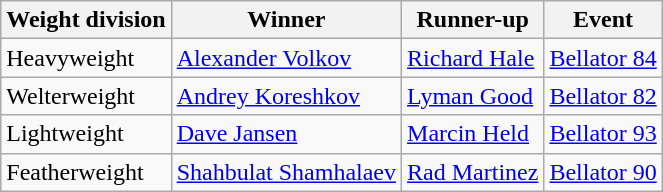<table class="wikitable">
<tr>
<th>Weight division</th>
<th>Winner</th>
<th>Runner-up</th>
<th>Event</th>
</tr>
<tr>
<td>Heavyweight</td>
<td><a href='#'>Alexander Volkov</a></td>
<td><a href='#'>Richard Hale</a></td>
<td><a href='#'>Bellator 84</a></td>
</tr>
<tr>
<td>Welterweight</td>
<td><a href='#'>Andrey Koreshkov</a></td>
<td><a href='#'>Lyman Good</a></td>
<td><a href='#'>Bellator 82</a></td>
</tr>
<tr>
<td>Lightweight</td>
<td><a href='#'>Dave Jansen</a></td>
<td><a href='#'>Marcin Held</a></td>
<td><a href='#'>Bellator 93</a></td>
</tr>
<tr>
<td>Featherweight</td>
<td><a href='#'>Shahbulat Shamhalaev</a></td>
<td><a href='#'>Rad Martinez</a></td>
<td><a href='#'>Bellator 90</a></td>
</tr>
</table>
